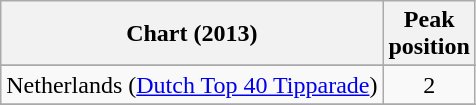<table class="wikitable sortable">
<tr>
<th>Chart (2013)</th>
<th>Peak<br>position</th>
</tr>
<tr>
</tr>
<tr>
</tr>
<tr>
</tr>
<tr>
</tr>
<tr>
</tr>
<tr>
</tr>
<tr>
</tr>
<tr>
</tr>
<tr>
<td>Netherlands (<a href='#'>Dutch Top 40 Tipparade</a>)</td>
<td align="center">2</td>
</tr>
<tr>
</tr>
<tr>
</tr>
<tr>
</tr>
<tr>
</tr>
<tr>
</tr>
<tr>
</tr>
<tr>
</tr>
<tr>
</tr>
</table>
